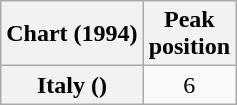<table class="wikitable plainrowheaders">
<tr>
<th scope="col">Chart (1994)</th>
<th scope="col">Peak<br>position</th>
</tr>
<tr>
<th scope="row">Italy ()</th>
<td align="center">6</td>
</tr>
</table>
